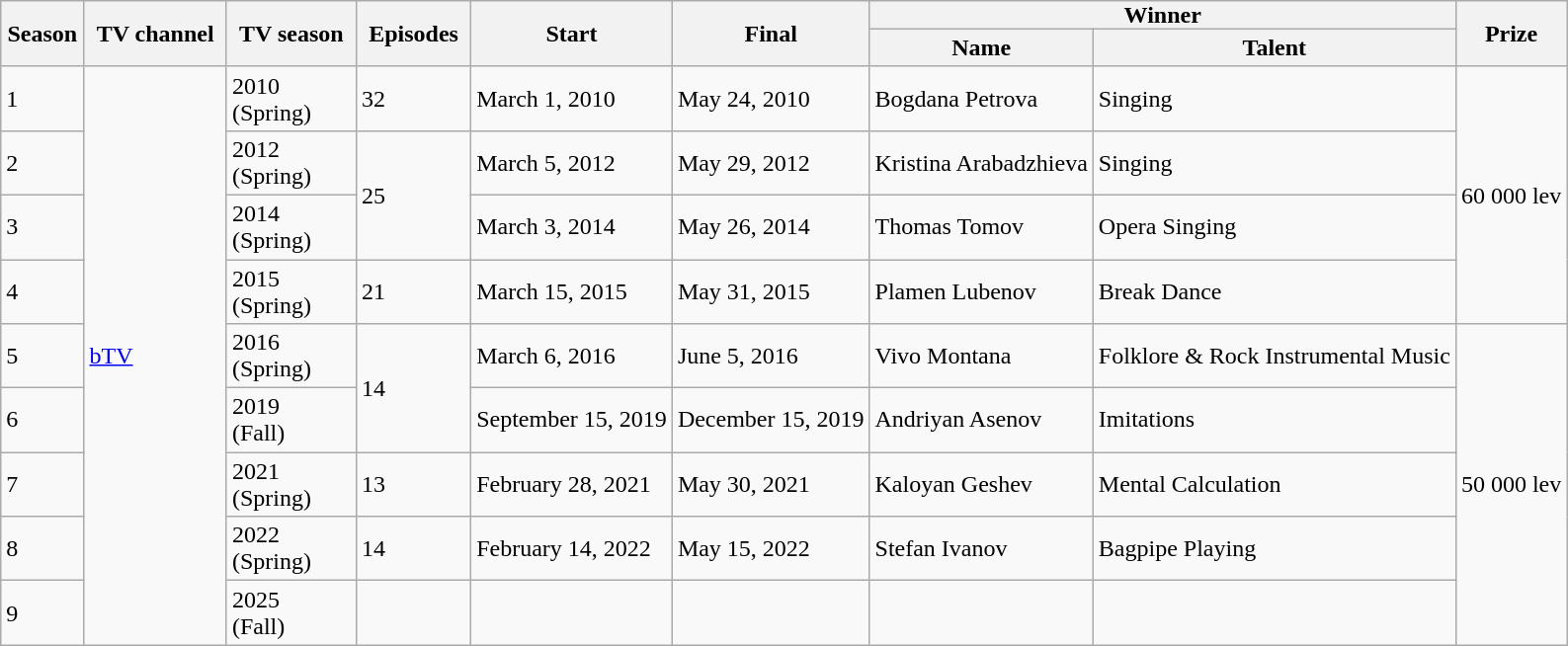<table class="wikitable" style="text-align:left">
<tr>
<th rowspan="2" style="padding: 0px 4px">Season</th>
<th rowspan="2" style="padding: 0px 8px">TV channel</th>
<th rowspan="2" style="padding: 0px 8px">TV season</th>
<th rowspan="2" style="padding: 0px 8px">Episodes</th>
<th rowspan="2" style="padding: 0px 35px">Start</th>
<th rowspan="2" style="padding: 0px 35px">Final</th>
<th colspan="2" style="padding: 0px 30px">Winner</th>
<th rowspan="2" style="padding: 0px 15px">Prize</th>
</tr>
<tr>
<th>Name</th>
<th>Talent</th>
</tr>
<tr>
<td>1</td>
<td rowspan="9"><a href='#'>bTV</a></td>
<td>2010<br>(Spring)</td>
<td>32</td>
<td>March 1, 2010</td>
<td>May 24, 2010</td>
<td>Bogdana Petrova</td>
<td>Singing</td>
<td rowspan="4">60 000 lev</td>
</tr>
<tr>
<td>2</td>
<td>2012<br>(Spring)</td>
<td rowspan="2">25</td>
<td>March 5, 2012</td>
<td>May 29, 2012</td>
<td>Kristina Arabadzhieva</td>
<td>Singing</td>
</tr>
<tr>
<td>3</td>
<td>2014<br>(Spring)</td>
<td>March 3, 2014</td>
<td>May 26, 2014</td>
<td>Thomas Tomov</td>
<td>Opera Singing</td>
</tr>
<tr>
<td>4</td>
<td>2015<br>(Spring)</td>
<td>21</td>
<td>March 15, 2015</td>
<td>May 31, 2015</td>
<td>Plamen Lubenov</td>
<td>Break Dance</td>
</tr>
<tr>
<td>5</td>
<td>2016<br>(Spring)</td>
<td rowspan="2">14</td>
<td>March 6, 2016</td>
<td>June 5, 2016</td>
<td>Vivo Montana</td>
<td>Folklore & Rock Instrumental Music</td>
<td rowspan="5">50 000 lev</td>
</tr>
<tr>
<td>6</td>
<td>2019<br>(Fall)</td>
<td>September 15, 2019</td>
<td>December 15, 2019</td>
<td>Andriyan Asenov</td>
<td>Imitations</td>
</tr>
<tr>
<td>7</td>
<td>2021<br>(Spring)</td>
<td>13</td>
<td>February 28, 2021</td>
<td>May 30, 2021</td>
<td>Kaloyan Geshev</td>
<td>Mental Calculation</td>
</tr>
<tr>
<td>8</td>
<td>2022<br>(Spring)</td>
<td>14</td>
<td>February 14, 2022</td>
<td>May 15, 2022</td>
<td>Stefan Ivanov</td>
<td>Bagpipe Playing</td>
</tr>
<tr>
<td>9</td>
<td>2025<br>(Fall)</td>
<td></td>
<td></td>
<td></td>
<td></td>
</tr>
</table>
